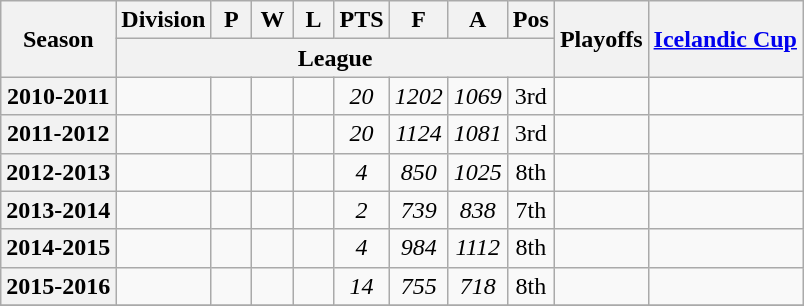<table class="wikitable sortable" style="text-align: center">
<tr>
<th rowspan="2" scope="col">Season</th>
<th scope="col">Division</th>
<th width="20" scope="col" data-sort-type="number">P</th>
<th width="20" scope="col" data-sort-type="number">W</th>
<th width="20" scope="col" data-sort-type="number">L</th>
<th width="20" scope="col" data-sort-type="number">PTS</th>
<th width="20" scope="col" data-sort-type="number">F</th>
<th width="20" scope="col" data-sort-type="number">A</th>
<th scope="col" data-sort-type="number">Pos</th>
<th rowspan="2" scope="col">Playoffs</th>
<th rowspan="2" scope="col"><a href='#'>Icelandic Cup</a></th>
</tr>
<tr class="unsortable">
<th colspan="8" scope="col">League</th>
</tr>
<tr>
<th scope="row">2010-2011</th>
<td></td>
<td></td>
<td></td>
<td></td>
<td><em>20</em></td>
<td><em>1202</em></td>
<td><em>1069</em></td>
<td>3rd</td>
<td style="text-align:left"></td>
<td style="text-align:left"></td>
</tr>
<tr>
<th scope="row">2011-2012</th>
<td></td>
<td></td>
<td></td>
<td></td>
<td><em>20</em></td>
<td><em>1124</em></td>
<td><em>1081</em></td>
<td>3rd</td>
<td style="text-align:left"></td>
<td style="text-align:left"></td>
</tr>
<tr>
<th scope="row">2012-2013</th>
<td></td>
<td></td>
<td></td>
<td></td>
<td><em>4</em></td>
<td><em>850</em></td>
<td><em>1025</em></td>
<td>8th</td>
<td style="text-align:left"></td>
<td style="text-align:left"></td>
</tr>
<tr>
<th scope="row">2013-2014</th>
<td></td>
<td></td>
<td></td>
<td></td>
<td><em>2</em></td>
<td><em>739</em></td>
<td><em>838</em></td>
<td>7th</td>
<td style="text-align:left"></td>
<td style="text-align:left"></td>
</tr>
<tr>
<th scope="row">2014-2015</th>
<td></td>
<td></td>
<td></td>
<td></td>
<td><em>4</em></td>
<td><em>984</em></td>
<td><em>1112</em></td>
<td>8th</td>
<td style="text-align:left"></td>
<td style="text-align:left"></td>
</tr>
<tr>
<th scope="row">2015-2016</th>
<td></td>
<td></td>
<td></td>
<td></td>
<td><em>14</em></td>
<td><em>755</em></td>
<td><em>718</em></td>
<td>8th</td>
<td style="text-align:left"></td>
<td style="text-align:left"></td>
</tr>
<tr>
</tr>
</table>
